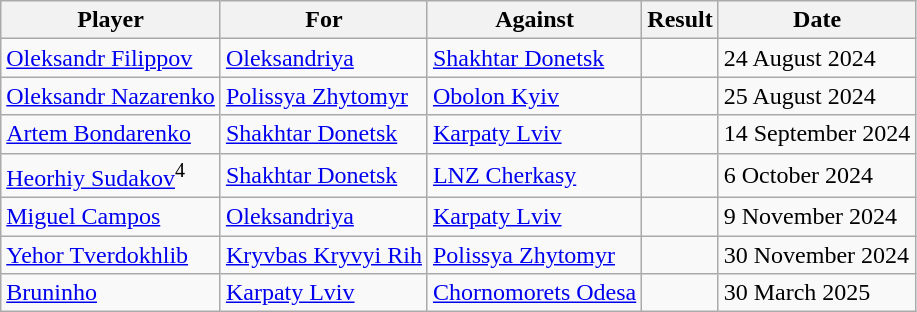<table class="wikitable">
<tr>
<th>Player</th>
<th>For</th>
<th>Against</th>
<th>Result</th>
<th>Date</th>
</tr>
<tr>
<td> <a href='#'>Oleksandr Filippov</a></td>
<td><a href='#'>Oleksandriya</a></td>
<td><a href='#'>Shakhtar Donetsk</a></td>
<td></td>
<td>24 August 2024</td>
</tr>
<tr>
<td> <a href='#'>Oleksandr Nazarenko</a></td>
<td><a href='#'>Polissya Zhytomyr</a></td>
<td><a href='#'>Obolon Kyiv</a></td>
<td></td>
<td>25 August 2024</td>
</tr>
<tr>
<td> <a href='#'>Artem Bondarenko</a></td>
<td><a href='#'>Shakhtar Donetsk</a></td>
<td><a href='#'>Karpaty Lviv</a></td>
<td></td>
<td>14 September 2024</td>
</tr>
<tr>
<td> <a href='#'>Heorhiy Sudakov</a><sup>4</sup></td>
<td><a href='#'>Shakhtar Donetsk</a></td>
<td><a href='#'>LNZ Cherkasy</a></td>
<td></td>
<td>6 October 2024</td>
</tr>
<tr>
<td> <a href='#'>Miguel Campos</a></td>
<td><a href='#'>Oleksandriya</a></td>
<td><a href='#'>Karpaty Lviv</a></td>
<td></td>
<td>9 November 2024</td>
</tr>
<tr>
<td> <a href='#'>Yehor Tverdokhlib</a></td>
<td><a href='#'>Kryvbas Kryvyi Rih</a></td>
<td><a href='#'>Polissya Zhytomyr</a></td>
<td></td>
<td>30 November 2024</td>
</tr>
<tr>
<td> <a href='#'>Bruninho</a></td>
<td><a href='#'>Karpaty Lviv</a></td>
<td><a href='#'>Chornomorets Odesa</a></td>
<td></td>
<td>30 March 2025</td>
</tr>
</table>
